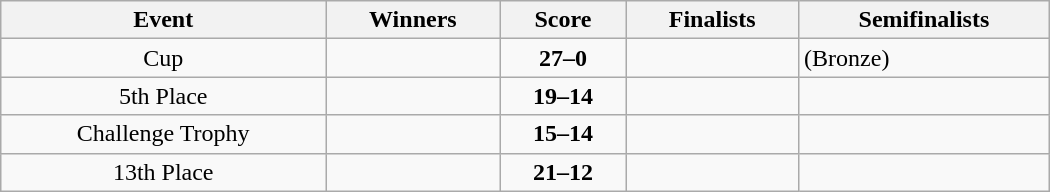<table class="wikitable" width=700 style="text-align: center">
<tr>
<th>Event</th>
<th>Winners</th>
<th>Score</th>
<th>Finalists</th>
<th>Semifinalists</th>
</tr>
<tr>
<td>Cup</td>
<td align=left></td>
<td><strong>27–0</strong></td>
<td align=left></td>
<td align=left> (Bronze)<br></td>
</tr>
<tr>
<td>5th Place</td>
<td align=left></td>
<td><strong>19–14</strong></td>
<td align=left></td>
<td align=left><br></td>
</tr>
<tr>
<td>Challenge Trophy</td>
<td align=left></td>
<td><strong>15–14</strong></td>
<td align=left></td>
<td align=left><br></td>
</tr>
<tr>
<td>13th Place</td>
<td align=left></td>
<td><strong>21–12</strong></td>
<td align=left></td>
<td align=left><br></td>
</tr>
</table>
